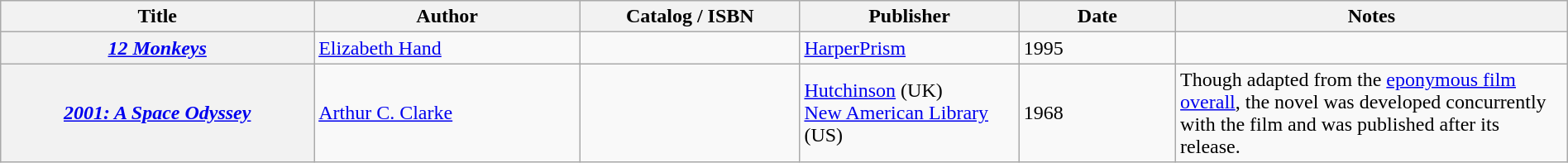<table class="wikitable sortable" style="width:100%;">
<tr>
<th width=20%>Title</th>
<th width=17%>Author</th>
<th width=14%>Catalog / ISBN</th>
<th width=14%>Publisher</th>
<th width=10%>Date</th>
<th width=25%>Notes</th>
</tr>
<tr>
<th><em><a href='#'>12 Monkeys</a></em></th>
<td><a href='#'>Elizabeth Hand</a></td>
<td></td>
<td><a href='#'>HarperPrism</a></td>
<td>1995</td>
<td></td>
</tr>
<tr>
<th><em><a href='#'>2001: A Space Odyssey</a></em></th>
<td><a href='#'>Arthur C. Clarke</a></td>
<td></td>
<td><a href='#'>Hutchinson</a> (UK) <br> <a href='#'>New American Library</a> (US)</td>
<td>1968</td>
<td>Though adapted from the <a href='#'>eponymous film overall</a>, the novel was developed concurrently with the film and was published after its release.</td>
</tr>
</table>
